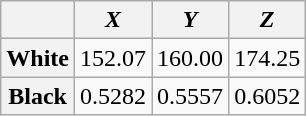<table class="wikitable">
<tr>
<th></th>
<th><em>X</em></th>
<th><em>Y</em></th>
<th><em>Z</em></th>
</tr>
<tr>
<th>White</th>
<td>152.07</td>
<td>160.00</td>
<td>174.25</td>
</tr>
<tr>
<th>Black</th>
<td>0.5282</td>
<td>0.5557</td>
<td>0.6052</td>
</tr>
</table>
